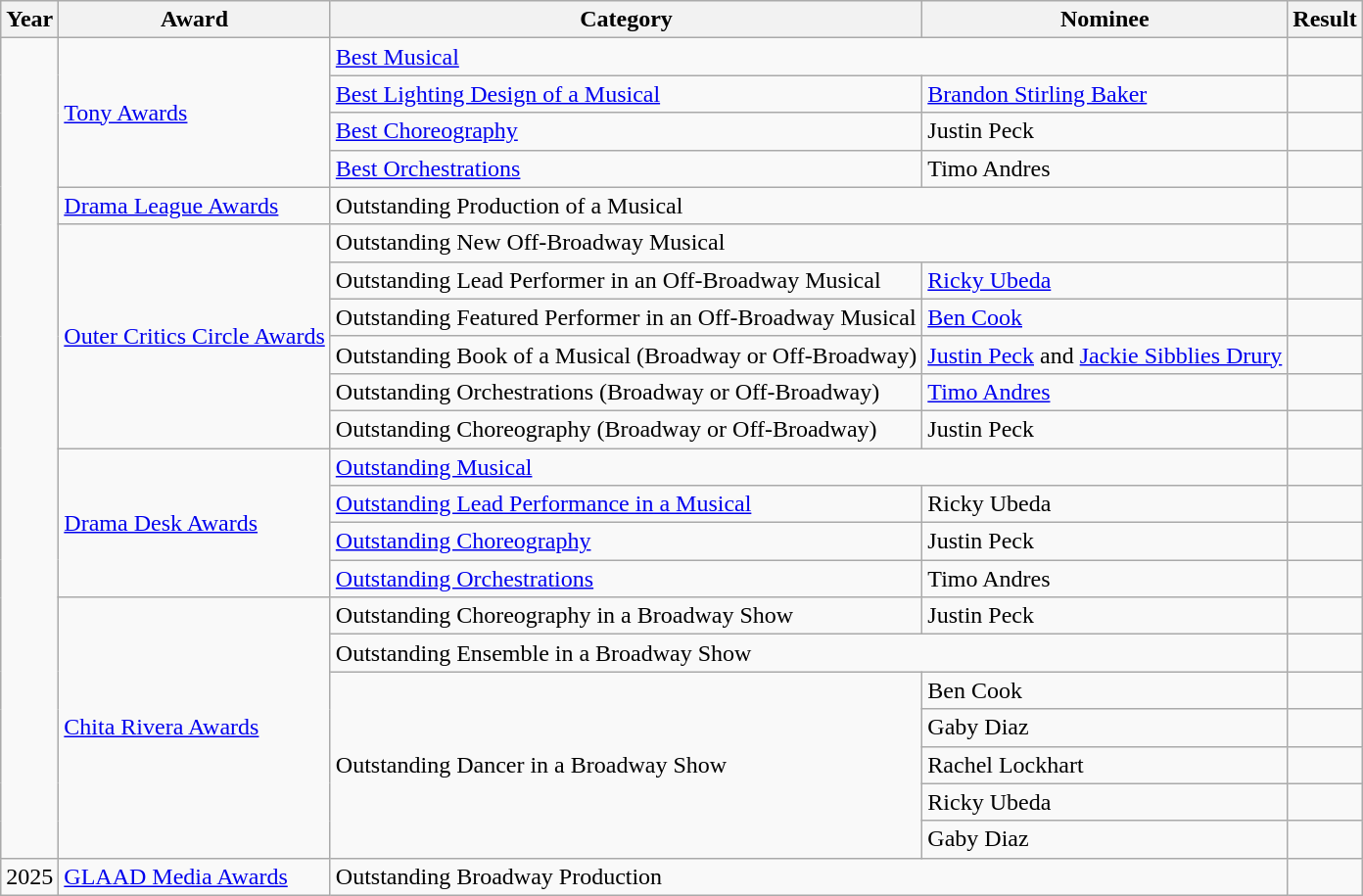<table class="wikitable plainrowheaders">
<tr>
<th scope="col">Year</th>
<th scope="col">Award</th>
<th scope="col">Category</th>
<th scope="col">Nominee</th>
<th scope="col">Result</th>
</tr>
<tr>
<td rowspan=22></td>
<td rowspan=4><a href='#'>Tony Awards</a></td>
<td colspan=2><a href='#'>Best Musical</a></td>
<td></td>
</tr>
<tr>
<td><a href='#'>Best Lighting Design of a Musical</a></td>
<td><a href='#'>Brandon Stirling Baker</a></td>
<td></td>
</tr>
<tr>
<td><a href='#'>Best Choreography</a></td>
<td>Justin Peck</td>
<td></td>
</tr>
<tr>
<td><a href='#'>Best Orchestrations</a></td>
<td>Timo Andres</td>
<td></td>
</tr>
<tr>
<td><a href='#'>Drama League Awards</a></td>
<td colspan="2">Outstanding Production of a Musical</td>
<td></td>
</tr>
<tr>
<td rowspan=6><a href='#'>Outer Critics Circle Awards</a></td>
<td colspan="2">Outstanding New Off-Broadway Musical</td>
<td></td>
</tr>
<tr>
<td>Outstanding Lead Performer in an Off-Broadway Musical</td>
<td><a href='#'>Ricky Ubeda</a></td>
<td></td>
</tr>
<tr>
<td>Outstanding Featured Performer in an Off-Broadway Musical</td>
<td><a href='#'>Ben Cook</a></td>
<td></td>
</tr>
<tr>
<td>Outstanding Book of a Musical (Broadway or Off-Broadway)</td>
<td><a href='#'>Justin Peck</a> and <a href='#'>Jackie Sibblies Drury</a></td>
<td></td>
</tr>
<tr>
<td>Outstanding Orchestrations (Broadway or Off-Broadway)</td>
<td><a href='#'>Timo Andres</a></td>
<td></td>
</tr>
<tr>
<td>Outstanding Choreography (Broadway or Off-Broadway)</td>
<td>Justin Peck</td>
<td></td>
</tr>
<tr>
<td rowspan=4><a href='#'>Drama Desk Awards</a></td>
<td colspan=2><a href='#'>Outstanding Musical</a></td>
<td></td>
</tr>
<tr>
<td><a href='#'>Outstanding Lead Performance in a Musical</a></td>
<td>Ricky Ubeda</td>
<td></td>
</tr>
<tr>
<td><a href='#'>Outstanding Choreography</a></td>
<td>Justin Peck</td>
<td></td>
</tr>
<tr>
<td><a href='#'>Outstanding Orchestrations</a></td>
<td>Timo Andres</td>
<td></td>
</tr>
<tr>
<td rowspan=7><a href='#'>Chita Rivera Awards</a></td>
<td>Outstanding Choreography in a Broadway Show</td>
<td>Justin Peck</td>
<td></td>
</tr>
<tr>
<td colspan=2>Outstanding Ensemble in a Broadway Show</td>
<td></td>
</tr>
<tr>
<td rowspan=5>Outstanding Dancer in a Broadway Show</td>
<td>Ben Cook</td>
<td></td>
</tr>
<tr>
<td>Gaby Diaz</td>
<td></td>
</tr>
<tr>
<td>Rachel Lockhart</td>
<td></td>
</tr>
<tr>
<td>Ricky Ubeda</td>
<td></td>
</tr>
<tr>
<td>Gaby Diaz</td>
<td></td>
</tr>
<tr>
<td>2025</td>
<td><a href='#'>GLAAD Media Awards</a></td>
<td colspan=2>Outstanding Broadway Production</td>
<td></td>
</tr>
</table>
